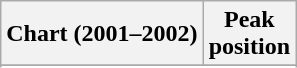<table class="wikitable sortable">
<tr>
<th align="center">Chart (2001–2002)</th>
<th align="center">Peak<br>position</th>
</tr>
<tr>
</tr>
<tr>
</tr>
<tr>
</tr>
</table>
